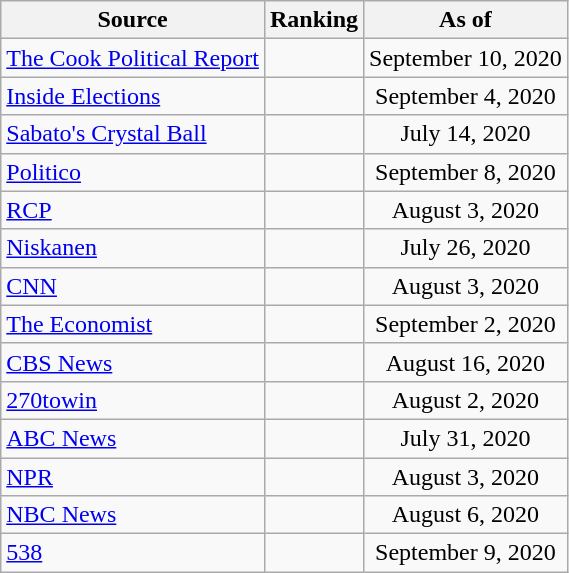<table class="wikitable" style="text-align:center">
<tr>
<th>Source</th>
<th>Ranking</th>
<th>As of</th>
</tr>
<tr>
<td align="left"><a href='#'>The Cook Political Report</a></td>
<td></td>
<td>September 10, 2020</td>
</tr>
<tr>
<td align="left"><a href='#'>Inside Elections</a></td>
<td></td>
<td>September 4, 2020</td>
</tr>
<tr>
<td align="left"><a href='#'>Sabato's Crystal Ball</a></td>
<td></td>
<td>July 14, 2020</td>
</tr>
<tr>
<td align="left"><a href='#'>Politico</a></td>
<td></td>
<td>September 8, 2020</td>
</tr>
<tr>
<td align="left"><a href='#'>RCP</a></td>
<td></td>
<td>August 3, 2020</td>
</tr>
<tr>
<td align="left"><a href='#'>Niskanen</a></td>
<td></td>
<td>July 26, 2020</td>
</tr>
<tr>
<td align="left"><a href='#'>CNN</a></td>
<td></td>
<td>August 3, 2020</td>
</tr>
<tr>
<td align="left"><a href='#'>The Economist</a></td>
<td></td>
<td>September 2, 2020</td>
</tr>
<tr>
<td align="left"><a href='#'>CBS News</a></td>
<td></td>
<td>August 16, 2020</td>
</tr>
<tr>
<td align="left"><a href='#'>270towin</a></td>
<td></td>
<td>August 2, 2020</td>
</tr>
<tr>
<td align="left"><a href='#'>ABC News</a></td>
<td></td>
<td>July 31, 2020</td>
</tr>
<tr>
<td align="left"><a href='#'>NPR</a></td>
<td></td>
<td>August 3, 2020</td>
</tr>
<tr>
<td align="left"><a href='#'>NBC News</a></td>
<td></td>
<td>August 6, 2020</td>
</tr>
<tr>
<td align="left"><a href='#'>538</a></td>
<td></td>
<td>September 9, 2020</td>
</tr>
</table>
